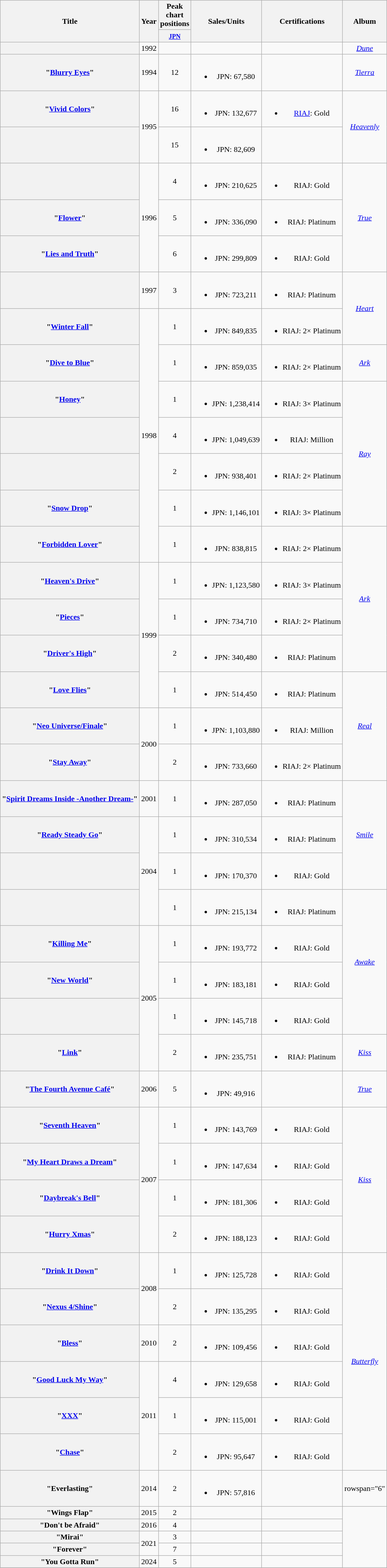<table class="wikitable plainrowheaders" style="text-align:center;">
<tr>
<th rowspan="2" scope="col">Title</th>
<th rowspan="2" scope="col">Year</th>
<th colspan="1">Peak chart positions</th>
<th rowspan="2" scope="col">Sales/Units</th>
<th rowspan="2">Certifications</th>
<th rowspan="2">Album</th>
</tr>
<tr>
<th style="width:3em;"><small><a href='#'>JPN</a></small><br></th>
</tr>
<tr>
<th scope="row"></th>
<td>1992</td>
<td></td>
<td></td>
<td></td>
<td><em><a href='#'>Dune</a></em></td>
</tr>
<tr>
<th scope="row">"<a href='#'>Blurry Eyes</a>"</th>
<td>1994</td>
<td>12</td>
<td><br><ul><li>JPN: 67,580</li></ul></td>
<td></td>
<td><em><a href='#'>Tierra</a></em></td>
</tr>
<tr>
<th scope="row">"<a href='#'>Vivid Colors</a>"</th>
<td rowspan="2">1995</td>
<td>16</td>
<td><br><ul><li>JPN: 132,677</li></ul></td>
<td><br><ul><li><a href='#'>RIAJ</a>: Gold</li></ul></td>
<td rowspan="2" style="text-align:center;"><em><a href='#'>Heavenly</a></em></td>
</tr>
<tr>
<th scope="row"></th>
<td>15</td>
<td><br><ul><li>JPN: 82,609</li></ul></td>
<td></td>
</tr>
<tr>
<th scope="row"></th>
<td rowspan="3">1996</td>
<td>4</td>
<td><br><ul><li>JPN: 210,625</li></ul></td>
<td><br><ul><li>RIAJ: Gold</li></ul></td>
<td rowspan="3"><em><a href='#'>True</a></em></td>
</tr>
<tr>
<th scope="row">"<a href='#'>Flower</a>"</th>
<td>5</td>
<td><br><ul><li>JPN: 336,090</li></ul></td>
<td><br><ul><li>RIAJ: Platinum</li></ul></td>
</tr>
<tr>
<th scope="row">"<a href='#'>Lies and Truth</a>"</th>
<td>6</td>
<td><br><ul><li>JPN: 299,809</li></ul></td>
<td><br><ul><li>RIAJ: Gold</li></ul></td>
</tr>
<tr>
<th scope="row"></th>
<td>1997</td>
<td>3</td>
<td><br><ul><li>JPN: 723,211</li></ul></td>
<td><br><ul><li>RIAJ: Platinum</li></ul></td>
<td rowspan="2"><em><a href='#'>Heart</a></em></td>
</tr>
<tr>
<th scope="row">"<a href='#'>Winter Fall</a>"</th>
<td rowspan="7">1998</td>
<td>1</td>
<td><br><ul><li>JPN: 849,835</li></ul></td>
<td><br><ul><li>RIAJ: 2× Platinum</li></ul></td>
</tr>
<tr>
<th scope="row">"<a href='#'>Dive to Blue</a>"</th>
<td>1</td>
<td><br><ul><li>JPN: 859,035</li></ul></td>
<td><br><ul><li>RIAJ: 2× Platinum</li></ul></td>
<td><em><a href='#'>Ark</a></em></td>
</tr>
<tr>
<th scope="row">"<a href='#'>Honey</a>"</th>
<td>1</td>
<td><br><ul><li>JPN: 1,238,414</li></ul></td>
<td><br><ul><li>RIAJ: 3× Platinum</li></ul></td>
<td rowspan="4"><em><a href='#'>Ray</a></em></td>
</tr>
<tr>
<th scope="row"></th>
<td>4</td>
<td><br><ul><li>JPN: 1,049,639</li></ul></td>
<td><br><ul><li>RIAJ: Million</li></ul></td>
</tr>
<tr>
<th scope="row"></th>
<td>2</td>
<td><br><ul><li>JPN: 938,401</li></ul></td>
<td><br><ul><li>RIAJ: 2× Platinum</li></ul></td>
</tr>
<tr>
<th scope="row">"<a href='#'>Snow Drop</a>"</th>
<td>1</td>
<td><br><ul><li>JPN: 1,146,101</li></ul></td>
<td><br><ul><li>RIAJ: 3× Platinum</li></ul></td>
</tr>
<tr>
<th scope="row">"<a href='#'>Forbidden Lover</a>"</th>
<td>1</td>
<td><br><ul><li>JPN: 838,815</li></ul></td>
<td><br><ul><li>RIAJ: 2× Platinum</li></ul></td>
<td rowspan="4"><em><a href='#'>Ark</a></em></td>
</tr>
<tr>
<th scope="row">"<a href='#'>Heaven's Drive</a>"</th>
<td rowspan="4">1999</td>
<td>1</td>
<td><br><ul><li>JPN: 1,123,580</li></ul></td>
<td><br><ul><li>RIAJ: 3× Platinum</li></ul></td>
</tr>
<tr>
<th scope="row">"<a href='#'>Pieces</a>"</th>
<td>1</td>
<td><br><ul><li>JPN: 734,710</li></ul></td>
<td><br><ul><li>RIAJ: 2× Platinum</li></ul></td>
</tr>
<tr>
<th scope="row">"<a href='#'>Driver's High</a>"</th>
<td>2</td>
<td><br><ul><li>JPN: 340,480</li></ul></td>
<td><br><ul><li>RIAJ: Platinum</li></ul></td>
</tr>
<tr>
<th scope="row">"<a href='#'>Love Flies</a>"</th>
<td>1</td>
<td><br><ul><li>JPN: 514,450</li></ul></td>
<td><br><ul><li>RIAJ: Platinum</li></ul></td>
<td rowspan="3"><em><a href='#'>Real</a></em></td>
</tr>
<tr>
<th scope="row">"<a href='#'>Neo Universe/Finale</a>"</th>
<td rowspan="2">2000</td>
<td>1</td>
<td><br><ul><li>JPN: 1,103,880</li></ul></td>
<td><br><ul><li>RIAJ: Million</li></ul></td>
</tr>
<tr>
<th scope="row">"<a href='#'>Stay Away</a>"</th>
<td>2</td>
<td><br><ul><li>JPN: 733,660</li></ul></td>
<td><br><ul><li>RIAJ: 2× Platinum</li></ul></td>
</tr>
<tr>
<th scope="row">"<a href='#'>Spirit Dreams Inside -Another Dream-</a>"</th>
<td>2001</td>
<td>1</td>
<td><br><ul><li>JPN: 287,050</li></ul></td>
<td><br><ul><li>RIAJ: Platinum</li></ul></td>
<td rowspan="3"><em><a href='#'>Smile</a></em></td>
</tr>
<tr>
<th scope="row">"<a href='#'>Ready Steady Go</a>"</th>
<td rowspan="3">2004</td>
<td>1</td>
<td><br><ul><li>JPN: 310,534</li></ul></td>
<td><br><ul><li>RIAJ: Platinum</li></ul></td>
</tr>
<tr>
<th scope="row"></th>
<td>1</td>
<td><br><ul><li>JPN: 170,370</li></ul></td>
<td><br><ul><li>RIAJ: Gold</li></ul></td>
</tr>
<tr>
<th scope="row"></th>
<td>1</td>
<td><br><ul><li>JPN: 215,134</li></ul></td>
<td><br><ul><li>RIAJ: Platinum</li></ul></td>
<td rowspan="4"><em><a href='#'>Awake</a></em></td>
</tr>
<tr>
<th scope="row">"<a href='#'>Killing Me</a>"</th>
<td rowspan="4">2005</td>
<td>1</td>
<td><br><ul><li>JPN: 193,772</li></ul></td>
<td><br><ul><li>RIAJ: Gold</li></ul></td>
</tr>
<tr>
<th scope="row">"<a href='#'>New World</a>"</th>
<td>1</td>
<td><br><ul><li>JPN: 183,181</li></ul></td>
<td><br><ul><li>RIAJ: Gold</li></ul></td>
</tr>
<tr>
<th scope="row"></th>
<td>1</td>
<td><br><ul><li>JPN: 145,718</li></ul></td>
<td><br><ul><li>RIAJ: Gold</li></ul></td>
</tr>
<tr>
<th scope="row">"<a href='#'>Link</a>"</th>
<td>2</td>
<td><br><ul><li>JPN: 235,751</li></ul></td>
<td><br><ul><li>RIAJ: Platinum</li></ul></td>
<td><em><a href='#'>Kiss</a></em></td>
</tr>
<tr>
<th scope="row">"<a href='#'>The Fourth Avenue Café</a>"</th>
<td>2006</td>
<td>5</td>
<td><br><ul><li>JPN: 49,916</li></ul></td>
<td></td>
<td><em><a href='#'>True</a></em></td>
</tr>
<tr>
<th scope="row">"<a href='#'>Seventh Heaven</a>"</th>
<td rowspan="4">2007</td>
<td>1</td>
<td><br><ul><li>JPN: 143,769</li></ul></td>
<td><br><ul><li>RIAJ: Gold</li></ul></td>
<td rowspan="4"><em><a href='#'>Kiss</a></em></td>
</tr>
<tr>
<th scope="row">"<a href='#'>My Heart Draws a Dream</a>"</th>
<td>1</td>
<td><br><ul><li>JPN: 147,634</li></ul></td>
<td><br><ul><li>RIAJ: Gold</li></ul></td>
</tr>
<tr>
<th scope="row">"<a href='#'>Daybreak's Bell</a>"</th>
<td>1</td>
<td><br><ul><li>JPN: 181,306</li></ul></td>
<td><br><ul><li>RIAJ: Gold</li></ul></td>
</tr>
<tr>
<th scope="row">"<a href='#'>Hurry Xmas</a>"</th>
<td>2</td>
<td><br><ul><li>JPN: 188,123</li></ul></td>
<td><br><ul><li>RIAJ: Gold</li></ul></td>
</tr>
<tr>
<th scope="row">"<a href='#'>Drink It Down</a>"</th>
<td rowspan="2">2008</td>
<td>1</td>
<td><br><ul><li>JPN: 125,728</li></ul></td>
<td><br><ul><li>RIAJ: Gold</li></ul></td>
<td rowspan="6"><em><a href='#'>Butterfly</a></em></td>
</tr>
<tr>
<th scope="row">"<a href='#'>Nexus 4/Shine</a>"</th>
<td>2</td>
<td><br><ul><li>JPN: 135,295</li></ul></td>
<td><br><ul><li>RIAJ: Gold</li></ul></td>
</tr>
<tr>
<th scope="row">"<a href='#'>Bless</a>"</th>
<td>2010</td>
<td>2</td>
<td><br><ul><li>JPN: 109,456</li></ul></td>
<td><br><ul><li>RIAJ: Gold</li></ul></td>
</tr>
<tr>
<th scope="row">"<a href='#'>Good Luck My Way</a>"</th>
<td rowspan="3">2011</td>
<td>4</td>
<td><br><ul><li>JPN: 129,658</li></ul></td>
<td><br><ul><li>RIAJ: Gold</li></ul></td>
</tr>
<tr>
<th scope="row">"<a href='#'>XXX</a>"</th>
<td>1</td>
<td><br><ul><li>JPN: 115,001</li></ul></td>
<td><br><ul><li>RIAJ: Gold</li></ul></td>
</tr>
<tr>
<th scope="row">"<a href='#'>Chase</a>"</th>
<td>2</td>
<td><br><ul><li>JPN: 95,647</li></ul></td>
<td><br><ul><li>RIAJ: Gold</li></ul></td>
</tr>
<tr>
<th scope="row">"Everlasting"</th>
<td>2014</td>
<td>2</td>
<td><br><ul><li>JPN: 57,816</li></ul></td>
<td></td>
<td>rowspan="6" </td>
</tr>
<tr>
<th scope="row">"Wings Flap"</th>
<td>2015</td>
<td>2</td>
<td></td>
<td></td>
</tr>
<tr>
<th scope="row">"Don't be Afraid"</th>
<td>2016</td>
<td>4</td>
<td></td>
<td></td>
</tr>
<tr>
<th scope="row">"Mirai"</th>
<td rowspan="2">2021</td>
<td>3</td>
<td></td>
<td></td>
</tr>
<tr>
<th scope="row">"Forever"</th>
<td>7</td>
<td></td>
<td></td>
</tr>
<tr>
<th scope="row">"You Gotta Run"</th>
<td>2024</td>
<td>5</td>
<td></td>
<td></td>
</tr>
<tr>
</tr>
</table>
